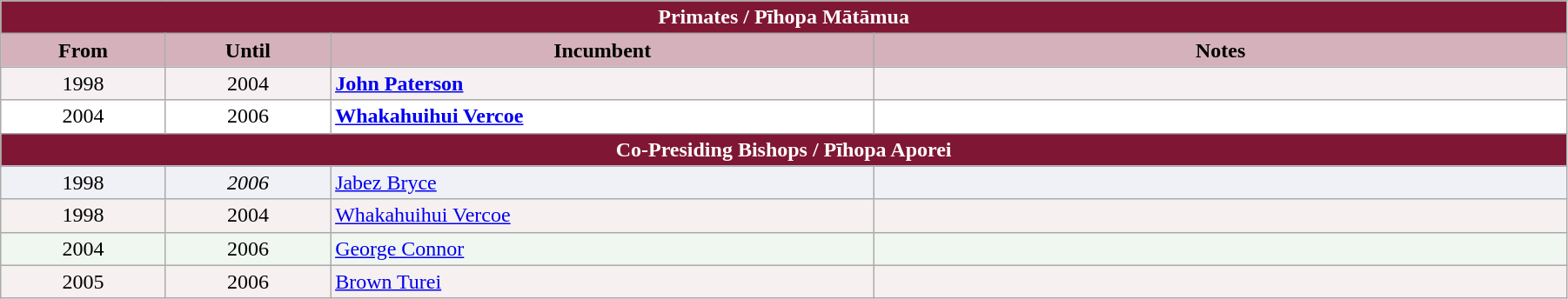<table class="wikitable" style="width: 95%;">
<tr>
<th colspan="4" style="background-color: #7F1734; color: white;">Primates / Pīhopa Mātāmua</th>
</tr>
<tr>
<th style="background-color: #D4B1BB; width: 10%;">From</th>
<th style="background-color: #D4B1BB; width: 10%;">Until</th>
<th style="background-color: #D4B1BB; width: 33%;">Incumbent</th>
<th style="background-color: #D4B1BB; width: 42%;">Notes</th>
</tr>
<tr valign="top" style="background-color: #F7F0F2;">
<td style="text-align: center;">1998</td>
<td style="text-align: center;">2004</td>
<td><strong><a href='#'>John Paterson</a></strong></td>
<td></td>
</tr>
<tr valign="top" style="background-color: white;">
<td style="text-align: center;">2004</td>
<td style="text-align: center;">2006</td>
<td><strong><a href='#'>Whakahuihui Vercoe</a></strong></td>
<td></td>
</tr>
<tr>
<th colspan="4" style="background-color: #7F1734; color: white;">Co-Presiding Bishops / Pīhopa Aporei</th>
</tr>
<tr valign="top" style="background-color: #F0F0F7;">
<td style="text-align: center;">1998</td>
<td style="text-align: center;"><em>2006</em></td>
<td><a href='#'>Jabez Bryce</a></td>
<td></td>
</tr>
<tr valign="top" style="background-color: #F7F0F0;">
<td style="text-align: center;">1998</td>
<td style="text-align: center;">2004</td>
<td><a href='#'>Whakahuihui Vercoe</a></td>
<td></td>
</tr>
<tr valign="top" style="background-color: #F0F7F0;">
<td style="text-align: center;">2004</td>
<td style="text-align: center;">2006</td>
<td><a href='#'>George Connor</a></td>
<td></td>
</tr>
<tr valign="top" style="background-color: #F7F0F0;">
<td style="text-align: center;">2005</td>
<td style="text-align: center;">2006</td>
<td><a href='#'>Brown Turei</a></td>
<td></td>
</tr>
</table>
